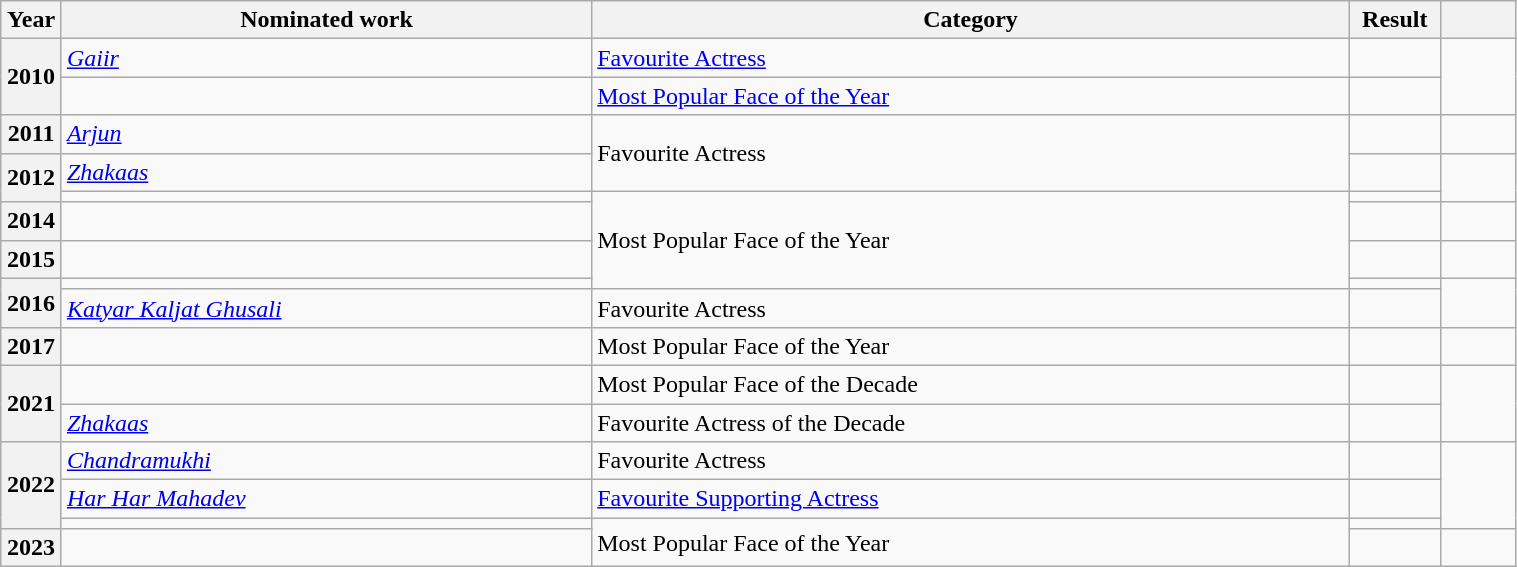<table class="wikitable plainrowheaders" style="width:80%;">
<tr>
<th scope="col" style="width:4%;">Year</th>
<th scope="col" style="width:35%;">Nominated work</th>
<th scope="col" style="width:50%;">Category</th>
<th scope="col" style="width:6%;">Result</th>
<th scope="col" style="width:6%;"></th>
</tr>
<tr>
<th rowspan="2" scope="row">2010</th>
<td><em><a href='#'>Gaiir</a></em></td>
<td><a href='#'>Favourite Actress</a></td>
<td></td>
<td rowspan="2" style="text-align:center;"></td>
</tr>
<tr>
<td></td>
<td><a href='#'>Most Popular Face of the Year</a></td>
<td></td>
</tr>
<tr>
<th scope="row">2011</th>
<td><a href='#'><em>Arjun</em></a></td>
<td rowspan="2">Favourite Actress</td>
<td></td>
<td style="text-align:center;"></td>
</tr>
<tr>
<th rowspan="2" scope="row">2012</th>
<td><em><a href='#'>Zhakaas</a></em></td>
<td></td>
<td rowspan="2" style="text-align:center;"></td>
</tr>
<tr>
<td></td>
<td rowspan="4">Most Popular Face of the Year</td>
<td></td>
</tr>
<tr>
<th scope="row">2014</th>
<td></td>
<td></td>
<td></td>
</tr>
<tr>
<th scope="row">2015</th>
<td></td>
<td></td>
<td style="text-align:center;"></td>
</tr>
<tr>
<th rowspan="2" scope="row">2016</th>
<td></td>
<td></td>
<td rowspan="2" style="text-align:center;"></td>
</tr>
<tr>
<td><em><a href='#'>Katyar Kaljat Ghusali</a></em></td>
<td>Favourite Actress</td>
<td></td>
</tr>
<tr>
<th scope="row">2017</th>
<td></td>
<td>Most Popular Face of the Year</td>
<td></td>
<td style="text-align:center;"></td>
</tr>
<tr>
<th rowspan="2" scope="row">2021</th>
<td></td>
<td>Most Popular Face of the Decade</td>
<td></td>
<td rowspan="2" style="text-align:center;"></td>
</tr>
<tr>
<td><em><a href='#'>Zhakaas</a></em></td>
<td>Favourite Actress of the Decade</td>
<td></td>
</tr>
<tr>
<th rowspan="3" scope="row">2022</th>
<td><em><a href='#'>Chandramukhi</a></em></td>
<td>Favourite Actress</td>
<td></td>
<td rowspan="3"></td>
</tr>
<tr>
<td><em><a href='#'>Har Har Mahadev</a></em></td>
<td><a href='#'>Favourite Supporting Actress</a></td>
<td></td>
</tr>
<tr>
<td></td>
<td rowspan="2">Most Popular Face of the Year</td>
<td></td>
</tr>
<tr>
<th rowspan="1" scope="row">2023</th>
<td></td>
<td></td>
<td></td>
</tr>
</table>
